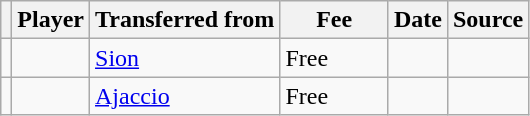<table class="wikitable plainrowheaders sortable">
<tr>
<th></th>
<th scope="col">Player</th>
<th>Transferred from</th>
<th style="width: 65px;">Fee</th>
<th scope="col">Date</th>
<th scope="col">Source</th>
</tr>
<tr>
<td align=center></td>
<td></td>
<td> <a href='#'>Sion</a></td>
<td>Free</td>
<td></td>
<td></td>
</tr>
<tr>
<td align=center></td>
<td></td>
<td> <a href='#'>Ajaccio</a></td>
<td>Free</td>
<td></td>
<td></td>
</tr>
</table>
